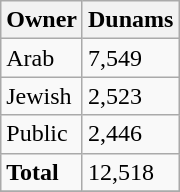<table class="wikitable">
<tr>
<th>Owner</th>
<th>Dunams</th>
</tr>
<tr>
<td>Arab</td>
<td>7,549</td>
</tr>
<tr>
<td>Jewish</td>
<td>2,523</td>
</tr>
<tr>
<td>Public</td>
<td>2,446</td>
</tr>
<tr>
<td><strong>Total</strong></td>
<td>12,518</td>
</tr>
<tr>
</tr>
</table>
